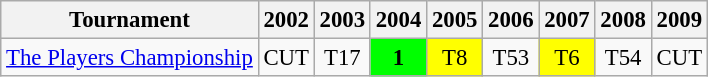<table class="wikitable" style="font-size:95%;text-align:center;">
<tr>
<th>Tournament</th>
<th>2002</th>
<th>2003</th>
<th>2004</th>
<th>2005</th>
<th>2006</th>
<th>2007</th>
<th>2008</th>
<th>2009</th>
</tr>
<tr>
<td align=left><a href='#'>The Players Championship</a></td>
<td>CUT</td>
<td>T17</td>
<td style="background:lime;"><strong>1</strong></td>
<td style="background:yellow;">T8</td>
<td>T53</td>
<td style="background:yellow;">T6</td>
<td>T54</td>
<td>CUT</td>
</tr>
</table>
